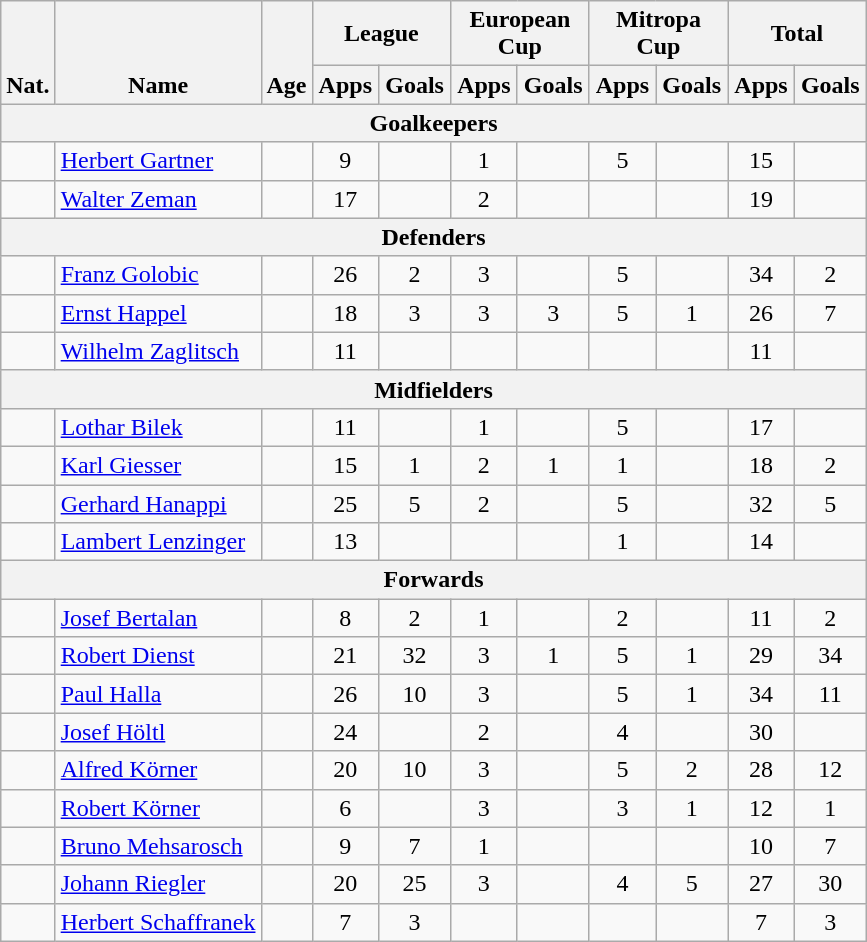<table class="wikitable" style="text-align:center">
<tr>
<th rowspan="2" valign="bottom">Nat.</th>
<th rowspan="2" valign="bottom">Name</th>
<th rowspan="2" valign="bottom">Age</th>
<th colspan="2" width="85">League</th>
<th colspan="2" width="85">European Cup</th>
<th colspan="2" width="85">Mitropa Cup</th>
<th colspan="2" width="85">Total</th>
</tr>
<tr>
<th>Apps</th>
<th>Goals</th>
<th>Apps</th>
<th>Goals</th>
<th>Apps</th>
<th>Goals</th>
<th>Apps</th>
<th>Goals</th>
</tr>
<tr>
<th colspan=20>Goalkeepers</th>
</tr>
<tr>
<td></td>
<td align="left"><a href='#'>Herbert Gartner</a></td>
<td></td>
<td>9</td>
<td></td>
<td>1</td>
<td></td>
<td>5</td>
<td></td>
<td>15</td>
<td></td>
</tr>
<tr>
<td></td>
<td align="left"><a href='#'>Walter Zeman</a></td>
<td></td>
<td>17</td>
<td></td>
<td>2</td>
<td></td>
<td></td>
<td></td>
<td>19</td>
<td></td>
</tr>
<tr>
<th colspan=20>Defenders</th>
</tr>
<tr>
<td></td>
<td align="left"><a href='#'>Franz Golobic</a></td>
<td></td>
<td>26</td>
<td>2</td>
<td>3</td>
<td></td>
<td>5</td>
<td></td>
<td>34</td>
<td>2</td>
</tr>
<tr>
<td></td>
<td align="left"><a href='#'>Ernst Happel</a></td>
<td></td>
<td>18</td>
<td>3</td>
<td>3</td>
<td>3</td>
<td>5</td>
<td>1</td>
<td>26</td>
<td>7</td>
</tr>
<tr>
<td></td>
<td align="left"><a href='#'>Wilhelm Zaglitsch</a></td>
<td></td>
<td>11</td>
<td></td>
<td></td>
<td></td>
<td></td>
<td></td>
<td>11</td>
<td></td>
</tr>
<tr>
<th colspan=20>Midfielders</th>
</tr>
<tr>
<td></td>
<td align="left"><a href='#'>Lothar Bilek</a></td>
<td></td>
<td>11</td>
<td></td>
<td>1</td>
<td></td>
<td>5</td>
<td></td>
<td>17</td>
<td></td>
</tr>
<tr>
<td></td>
<td align="left"><a href='#'>Karl Giesser</a></td>
<td></td>
<td>15</td>
<td>1</td>
<td>2</td>
<td>1</td>
<td>1</td>
<td></td>
<td>18</td>
<td>2</td>
</tr>
<tr>
<td></td>
<td align="left"><a href='#'>Gerhard Hanappi</a></td>
<td></td>
<td>25</td>
<td>5</td>
<td>2</td>
<td></td>
<td>5</td>
<td></td>
<td>32</td>
<td>5</td>
</tr>
<tr>
<td></td>
<td align="left"><a href='#'>Lambert Lenzinger</a></td>
<td></td>
<td>13</td>
<td></td>
<td></td>
<td></td>
<td>1</td>
<td></td>
<td>14</td>
<td></td>
</tr>
<tr>
<th colspan=20>Forwards</th>
</tr>
<tr>
<td></td>
<td align="left"><a href='#'>Josef Bertalan</a></td>
<td></td>
<td>8</td>
<td>2</td>
<td>1</td>
<td></td>
<td>2</td>
<td></td>
<td>11</td>
<td>2</td>
</tr>
<tr>
<td></td>
<td align="left"><a href='#'>Robert Dienst</a></td>
<td></td>
<td>21</td>
<td>32</td>
<td>3</td>
<td>1</td>
<td>5</td>
<td>1</td>
<td>29</td>
<td>34</td>
</tr>
<tr>
<td></td>
<td align="left"><a href='#'>Paul Halla</a></td>
<td></td>
<td>26</td>
<td>10</td>
<td>3</td>
<td></td>
<td>5</td>
<td>1</td>
<td>34</td>
<td>11</td>
</tr>
<tr>
<td></td>
<td align="left"><a href='#'>Josef Höltl</a></td>
<td></td>
<td>24</td>
<td></td>
<td>2</td>
<td></td>
<td>4</td>
<td></td>
<td>30</td>
<td></td>
</tr>
<tr>
<td></td>
<td align="left"><a href='#'>Alfred Körner</a></td>
<td></td>
<td>20</td>
<td>10</td>
<td>3</td>
<td></td>
<td>5</td>
<td>2</td>
<td>28</td>
<td>12</td>
</tr>
<tr>
<td></td>
<td align="left"><a href='#'>Robert Körner</a></td>
<td></td>
<td>6</td>
<td></td>
<td>3</td>
<td></td>
<td>3</td>
<td>1</td>
<td>12</td>
<td>1</td>
</tr>
<tr>
<td></td>
<td align="left"><a href='#'>Bruno Mehsarosch</a></td>
<td></td>
<td>9</td>
<td>7</td>
<td>1</td>
<td></td>
<td></td>
<td></td>
<td>10</td>
<td>7</td>
</tr>
<tr>
<td></td>
<td align="left"><a href='#'>Johann Riegler</a></td>
<td></td>
<td>20</td>
<td>25</td>
<td>3</td>
<td></td>
<td>4</td>
<td>5</td>
<td>27</td>
<td>30</td>
</tr>
<tr>
<td></td>
<td align="left"><a href='#'>Herbert Schaffranek</a></td>
<td></td>
<td>7</td>
<td>3</td>
<td></td>
<td></td>
<td></td>
<td></td>
<td>7</td>
<td>3</td>
</tr>
</table>
